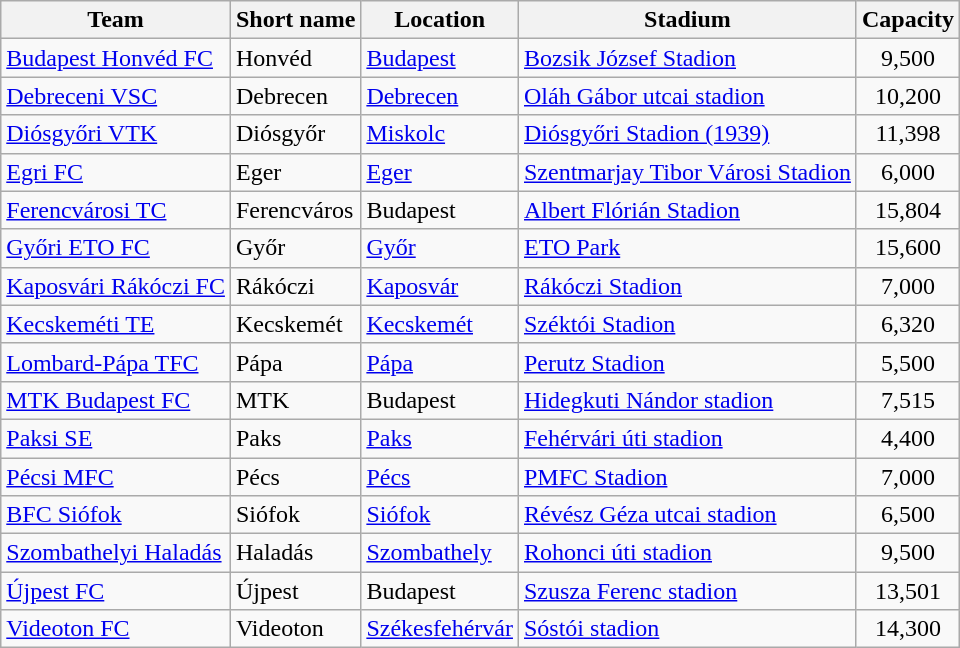<table class="wikitable sortable">
<tr>
<th>Team</th>
<th>Short name</th>
<th>Location</th>
<th>Stadium</th>
<th>Capacity</th>
</tr>
<tr>
<td><a href='#'>Budapest Honvéd FC</a></td>
<td>Honvéd</td>
<td><a href='#'>Budapest</a></td>
<td><a href='#'>Bozsik József Stadion</a></td>
<td align="center">9,500</td>
</tr>
<tr>
<td><a href='#'>Debreceni VSC</a></td>
<td>Debrecen</td>
<td><a href='#'>Debrecen</a></td>
<td><a href='#'>Oláh Gábor utcai stadion</a></td>
<td align="center">10,200</td>
</tr>
<tr>
<td><a href='#'>Diósgyőri VTK</a></td>
<td>Diósgyőr</td>
<td><a href='#'>Miskolc</a></td>
<td><a href='#'>Diósgyőri Stadion (1939)</a></td>
<td align="center">11,398</td>
</tr>
<tr>
<td><a href='#'>Egri FC</a></td>
<td>Eger</td>
<td><a href='#'>Eger</a></td>
<td><a href='#'>Szentmarjay Tibor Városi Stadion</a></td>
<td align="center">6,000</td>
</tr>
<tr>
<td><a href='#'>Ferencvárosi TC</a></td>
<td>Ferencváros</td>
<td>Budapest</td>
<td><a href='#'>Albert Flórián Stadion</a></td>
<td align="center">15,804</td>
</tr>
<tr>
<td><a href='#'>Győri ETO FC</a></td>
<td>Győr</td>
<td><a href='#'>Győr</a></td>
<td><a href='#'>ETO Park</a></td>
<td align="center">15,600</td>
</tr>
<tr>
<td><a href='#'>Kaposvári Rákóczi FC</a></td>
<td>Rákóczi</td>
<td><a href='#'>Kaposvár</a></td>
<td><a href='#'>Rákóczi Stadion</a></td>
<td align="center">7,000</td>
</tr>
<tr>
<td><a href='#'>Kecskeméti TE</a></td>
<td>Kecskemét</td>
<td><a href='#'>Kecskemét</a></td>
<td><a href='#'>Széktói Stadion</a></td>
<td align="center">6,320</td>
</tr>
<tr>
<td><a href='#'>Lombard-Pápa TFC</a></td>
<td>Pápa</td>
<td><a href='#'>Pápa</a></td>
<td><a href='#'>Perutz Stadion</a></td>
<td align="center">5,500</td>
</tr>
<tr>
<td><a href='#'>MTK Budapest FC</a></td>
<td>MTK</td>
<td>Budapest</td>
<td><a href='#'>Hidegkuti Nándor stadion</a></td>
<td align="center">7,515</td>
</tr>
<tr>
<td><a href='#'>Paksi SE</a></td>
<td>Paks</td>
<td><a href='#'>Paks</a></td>
<td><a href='#'>Fehérvári úti stadion</a></td>
<td align="center">4,400</td>
</tr>
<tr>
<td><a href='#'>Pécsi MFC</a></td>
<td>Pécs</td>
<td><a href='#'>Pécs</a></td>
<td><a href='#'>PMFC Stadion</a></td>
<td align="center">7,000</td>
</tr>
<tr>
<td><a href='#'>BFC Siófok</a></td>
<td>Siófok</td>
<td><a href='#'>Siófok</a></td>
<td><a href='#'>Révész Géza utcai stadion</a></td>
<td align="center">6,500</td>
</tr>
<tr>
<td><a href='#'>Szombathelyi Haladás</a></td>
<td>Haladás</td>
<td><a href='#'>Szombathely</a></td>
<td><a href='#'>Rohonci úti stadion</a></td>
<td align="center">9,500</td>
</tr>
<tr>
<td><a href='#'>Újpest FC</a></td>
<td>Újpest</td>
<td>Budapest</td>
<td><a href='#'>Szusza Ferenc stadion</a></td>
<td align="center">13,501</td>
</tr>
<tr>
<td><a href='#'>Videoton FC</a></td>
<td>Videoton</td>
<td><a href='#'>Székesfehérvár</a></td>
<td><a href='#'>Sóstói stadion</a></td>
<td align="center">14,300</td>
</tr>
</table>
